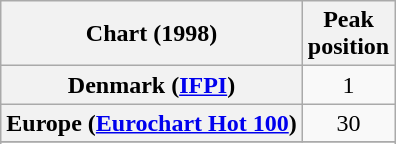<table class="wikitable sortable plainrowheaders" style="text-align:center">
<tr>
<th>Chart (1998)</th>
<th>Peak<br>position</th>
</tr>
<tr>
<th scope="row">Denmark (<a href='#'>IFPI</a>)</th>
<td>1</td>
</tr>
<tr>
<th scope="row">Europe (<a href='#'>Eurochart Hot 100</a>)</th>
<td>30</td>
</tr>
<tr>
</tr>
<tr>
</tr>
<tr>
</tr>
</table>
